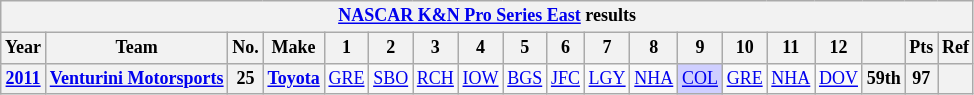<table class="wikitable" style="text-align:center; font-size:75%">
<tr>
<th colspan=23><a href='#'>NASCAR K&N Pro Series East</a> results</th>
</tr>
<tr>
<th>Year</th>
<th>Team</th>
<th>No.</th>
<th>Make</th>
<th>1</th>
<th>2</th>
<th>3</th>
<th>4</th>
<th>5</th>
<th>6</th>
<th>7</th>
<th>8</th>
<th>9</th>
<th>10</th>
<th>11</th>
<th>12</th>
<th></th>
<th>Pts</th>
<th>Ref</th>
</tr>
<tr>
<th><a href='#'>2011</a></th>
<th><a href='#'>Venturini Motorsports</a></th>
<th>25</th>
<th><a href='#'>Toyota</a></th>
<td><a href='#'>GRE</a></td>
<td><a href='#'>SBO</a></td>
<td><a href='#'>RCH</a></td>
<td><a href='#'>IOW</a></td>
<td><a href='#'>BGS</a></td>
<td><a href='#'>JFC</a></td>
<td><a href='#'>LGY</a></td>
<td><a href='#'>NHA</a></td>
<td style="background:#CFCFFF;"><a href='#'>COL</a><br></td>
<td><a href='#'>GRE</a></td>
<td><a href='#'>NHA</a></td>
<td><a href='#'>DOV</a></td>
<th>59th</th>
<th>97</th>
<th></th>
</tr>
</table>
